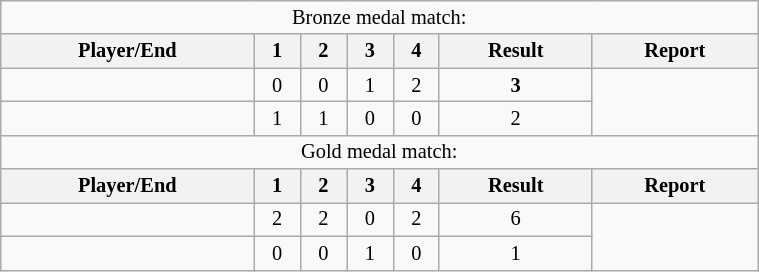<table class="wikitable" style=font-size:85%;text-align:center;width:40%>
<tr>
<td colspan=7>Bronze medal match:</td>
</tr>
<tr>
<th>Player/End</th>
<th>1</th>
<th>2</th>
<th>3</th>
<th>4</th>
<th>Result</th>
<th>Report</th>
</tr>
<tr>
<td align=left> <strong></strong></td>
<td>0</td>
<td>0</td>
<td>1</td>
<td>2</td>
<td><strong>3</strong></td>
<td rowspan="2"></td>
</tr>
<tr>
<td align=left> </td>
<td>1</td>
<td>1</td>
<td>0</td>
<td>0</td>
<td>2</td>
</tr>
<tr>
<td colspan=7>Gold medal match:</td>
</tr>
<tr>
<th>Player/End</th>
<th>1</th>
<th>2</th>
<th>3</th>
<th>4</th>
<th>Result</th>
<th>Report</th>
</tr>
<tr>
<td align=left> <strong></td>
<td>2</td>
<td>2</td>
<td>0</td>
<td>2</td>
<td></strong>6<strong></td>
<td rowspan="2"></td>
</tr>
<tr>
<td align=left> </td>
<td>0</td>
<td>0</td>
<td>1</td>
<td>0</td>
<td>1</td>
</tr>
</table>
